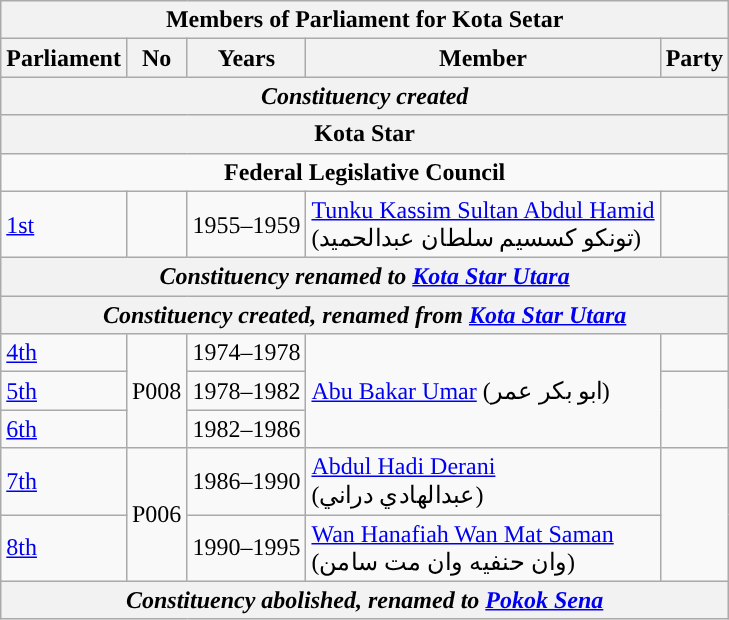<table class=wikitable>
<tr>
<th colspan="5">Members of Parliament for Kota Setar</th>
</tr>
<tr>
<th>Parliament</th>
<th>No</th>
<th>Years</th>
<th>Member</th>
<th>Party</th>
</tr>
<tr>
<th colspan="5"><em>Constituency created</em></th>
</tr>
<tr>
<th colspan="5">Kota Star</th>
</tr>
<tr>
<td colspan="5" align="center"><strong>Federal Legislative Council</strong></td>
</tr>
<tr>
<td><a href='#'>1st</a></td>
<td></td>
<td>1955–1959</td>
<td><a href='#'>Tunku Kassim Sultan Abdul Hamid</a> <br>  (تونكو كسسيم سلطان عبدالحميد)</td>
<td></td>
</tr>
<tr>
<th colspan="5"><em>Constituency renamed to <a href='#'>Kota Star Utara</a></em></th>
</tr>
<tr>
<th colspan="5" align="center"><em>Constituency created, renamed from <a href='#'>Kota Star Utara</a></em></th>
</tr>
<tr>
<td><a href='#'>4th</a></td>
<td rowspan="3">P008</td>
<td>1974–1978</td>
<td rowspan="3"><a href='#'>Abu Bakar Umar</a>   (ابو بكر عمر)</td>
<td></td>
</tr>
<tr>
<td><a href='#'>5th</a></td>
<td>1978–1982</td>
<td rowspan="2"></td>
</tr>
<tr>
<td><a href='#'>6th</a></td>
<td>1982–1986</td>
</tr>
<tr>
<td><a href='#'>7th</a></td>
<td rowspan="2">P006</td>
<td>1986–1990</td>
<td><a href='#'>Abdul Hadi Derani</a> <br>  (عبدالهادي دراني)</td>
<td rowspan="2"></td>
</tr>
<tr>
<td><a href='#'>8th</a></td>
<td>1990–1995</td>
<td><a href='#'>Wan Hanafiah Wan Mat Saman</a> <br>  (وان حنفيه وان مت سامن)</td>
</tr>
<tr>
<th colspan="5" align="center"><em>Constituency abolished, renamed to <a href='#'>Pokok Sena</a></em></th>
</tr>
</table>
